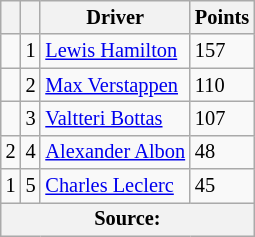<table class="wikitable" style="font-size: 85%;">
<tr>
<th scope="col"></th>
<th scope="col"></th>
<th scope="col">Driver</th>
<th scope="col">Points</th>
</tr>
<tr>
<td align="left"></td>
<td align="center">1</td>
<td data-sort-value="ham"> <a href='#'>Lewis Hamilton</a></td>
<td align="left">157</td>
</tr>
<tr>
<td align="left"></td>
<td align="center">2</td>
<td data-sort-value="ver"> <a href='#'>Max Verstappen</a></td>
<td align="left">110</td>
</tr>
<tr>
<td align="left"></td>
<td align="center">3</td>
<td data-sort-value="bot"> <a href='#'>Valtteri Bottas</a></td>
<td align="left">107</td>
</tr>
<tr>
<td align="left"> 2</td>
<td align="center">4</td>
<td data-sort-value="alb"> <a href='#'>Alexander Albon</a></td>
<td align="left">48</td>
</tr>
<tr>
<td align="left"> 1</td>
<td align="center">5</td>
<td data-sort-value="lec"> <a href='#'>Charles Leclerc</a></td>
<td align="left">45</td>
</tr>
<tr>
<th colspan=4>Source:</th>
</tr>
</table>
